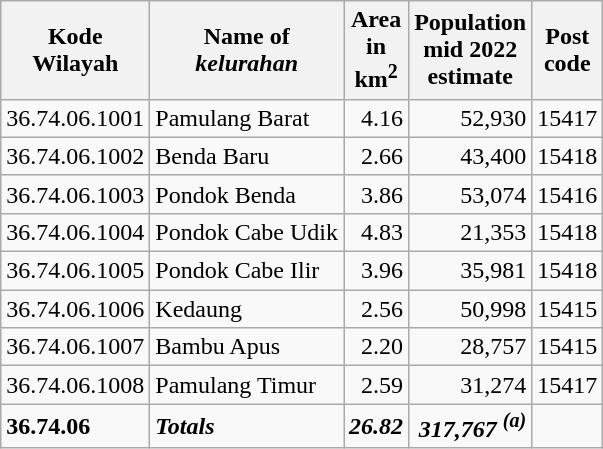<table class="wikitable">
<tr>
<th>Kode <br>Wilayah</th>
<th>Name of <br> <em>kelurahan</em></th>
<th>Area <br>in <br>km<sup>2</sup></th>
<th>Population<br>mid 2022<br>estimate</th>
<th>Post<br>code</th>
</tr>
<tr>
<td>36.74.06.1001</td>
<td>Pamulang Barat</td>
<td align="right">4.16</td>
<td align="right">52,930</td>
<td>15417</td>
</tr>
<tr>
<td>36.74.06.1002</td>
<td>Benda Baru</td>
<td align="right">2.66</td>
<td align="right">43,400</td>
<td>15418</td>
</tr>
<tr>
<td>36.74.06.1003</td>
<td>Pondok Benda</td>
<td align="right">3.86</td>
<td align="right">53,074</td>
<td>15416</td>
</tr>
<tr>
<td>36.74.06.1004</td>
<td>Pondok Cabe Udik</td>
<td align="right">4.83</td>
<td align="right">21,353</td>
<td>15418</td>
</tr>
<tr>
<td>36.74.06.1005</td>
<td>Pondok Cabe Ilir</td>
<td align="right">3.96</td>
<td align="right">35,981</td>
<td>15418</td>
</tr>
<tr>
<td>36.74.06.1006</td>
<td>Kedaung</td>
<td align="right">2.56</td>
<td align="right">50,998</td>
<td>15415</td>
</tr>
<tr>
<td>36.74.06.1007</td>
<td>Bambu Apus</td>
<td align="right">2.20</td>
<td align="right">28,757</td>
<td>15415</td>
</tr>
<tr>
<td>36.74.06.1008</td>
<td>Pamulang Timur</td>
<td align="right">2.59</td>
<td align="right">31,274</td>
<td>15417</td>
</tr>
<tr>
<td><strong>36.74.06</strong></td>
<td><strong><em>Totals</em></strong></td>
<td align="right"><strong><em>26.82</em></strong></td>
<td align="right"><strong><em>317,767 <sup>(a)</sup></em></strong></td>
<td></td>
</tr>
</table>
